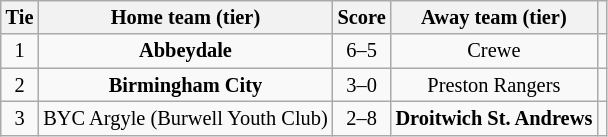<table class="wikitable" style="text-align:center; font-size:85%">
<tr>
<th>Tie</th>
<th>Home team (tier)</th>
<th>Score</th>
<th>Away team (tier)</th>
<th></th>
</tr>
<tr>
<td align="center">1</td>
<td><strong>Abbeydale</strong></td>
<td align="center">6–5 </td>
<td>Crewe</td>
<td></td>
</tr>
<tr>
<td align="center">2</td>
<td><strong>Birmingham City</strong></td>
<td align="center">3–0</td>
<td>Preston Rangers</td>
<td></td>
</tr>
<tr>
<td align="center">3</td>
<td>BYC Argyle (Burwell Youth Club)</td>
<td align="center">2–8</td>
<td><strong>Droitwich St. Andrews</strong></td>
<td></td>
</tr>
</table>
